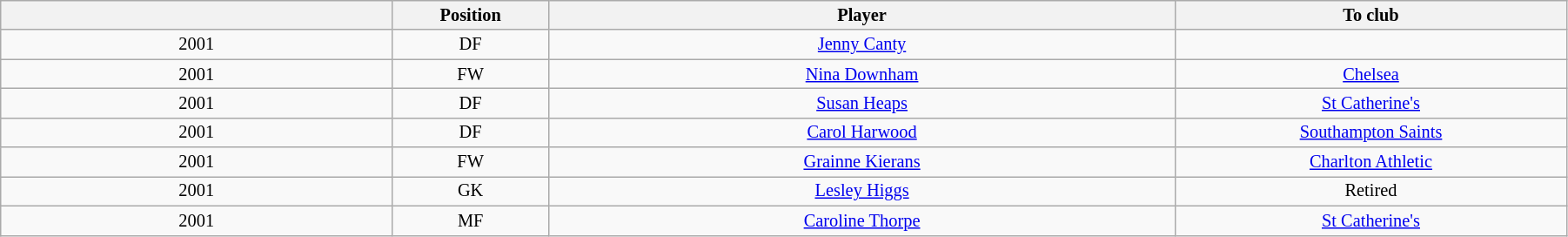<table class="wikitable sortable" style="width:95%; text-align:center; font-size:85%; text-align:center;">
<tr>
<th width="25%"></th>
<th width="10%">Position</th>
<th>Player</th>
<th width="25%">To club</th>
</tr>
<tr>
<td>2001</td>
<td>DF</td>
<td> <a href='#'>Jenny Canty</a></td>
<td></td>
</tr>
<tr>
<td>2001</td>
<td>FW</td>
<td> <a href='#'>Nina Downham</a></td>
<td> <a href='#'>Chelsea</a></td>
</tr>
<tr>
<td>2001</td>
<td>DF</td>
<td> <a href='#'>Susan Heaps</a></td>
<td> <a href='#'>St Catherine's</a></td>
</tr>
<tr>
<td>2001</td>
<td>DF</td>
<td> <a href='#'>Carol Harwood</a></td>
<td> <a href='#'>Southampton Saints</a></td>
</tr>
<tr>
<td>2001</td>
<td>FW</td>
<td> <a href='#'>Grainne Kierans</a></td>
<td> <a href='#'>Charlton Athletic</a></td>
</tr>
<tr>
<td>2001</td>
<td>GK</td>
<td> <a href='#'>Lesley Higgs</a></td>
<td>Retired</td>
</tr>
<tr>
<td>2001</td>
<td>MF</td>
<td> <a href='#'>Caroline Thorpe</a></td>
<td> <a href='#'>St Catherine's</a></td>
</tr>
</table>
